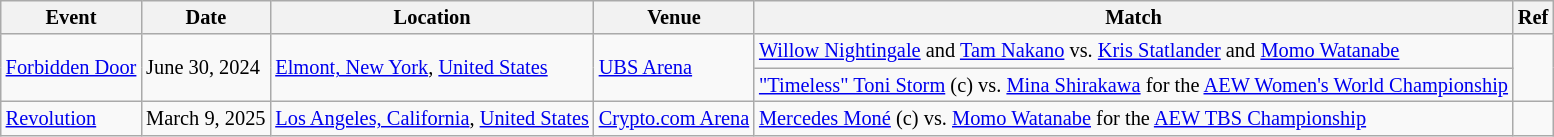<table class="wikitable" style="font-size:85%;">
<tr>
<th>Event</th>
<th>Date</th>
<th>Location</th>
<th>Venue</th>
<th>Match</th>
<th>Ref</th>
</tr>
<tr>
<td rowspan=2><a href='#'>Forbidden Door</a></td>
<td rowspan=2>June 30, 2024</td>
<td rowspan=2><a href='#'>Elmont, New York</a>, <a href='#'>United States</a></td>
<td rowspan=2><a href='#'>UBS Arena</a></td>
<td><a href='#'>Willow Nightingale</a> and <a href='#'>Tam Nakano</a> vs. <a href='#'>Kris Statlander</a> and <a href='#'>Momo Watanabe</a></td>
<td rowspan=2></td>
</tr>
<tr>
<td><a href='#'>"Timeless" Toni Storm</a> (c) vs. <a href='#'>Mina Shirakawa</a> for the <a href='#'>AEW Women's World Championship</a></td>
</tr>
<tr>
<td><a href='#'>Revolution</a></td>
<td>March 9, 2025</td>
<td><a href='#'>Los Angeles, California</a>, <a href='#'>United States</a></td>
<td><a href='#'>Crypto.com Arena</a></td>
<td><a href='#'>Mercedes Moné</a> (c) vs. <a href='#'>Momo Watanabe</a> for the <a href='#'>AEW TBS Championship</a></td>
<td></td>
</tr>
</table>
